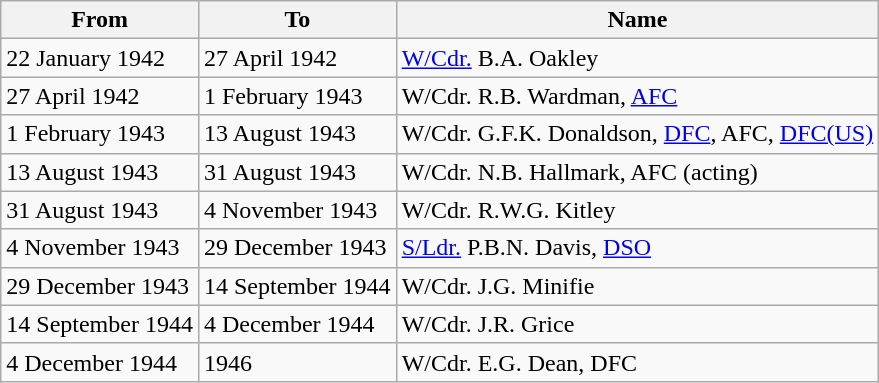<table class="wikitable">
<tr>
<th>From</th>
<th>To</th>
<th>Name</th>
</tr>
<tr>
<td>22 January 1942</td>
<td>27 April 1942</td>
<td><a href='#'>W/Cdr.</a> B.A. Oakley</td>
</tr>
<tr>
<td>27 April 1942</td>
<td>1 February 1943</td>
<td>W/Cdr. R.B. Wardman, <a href='#'>AFC</a></td>
</tr>
<tr>
<td>1 February 1943</td>
<td>13 August 1943</td>
<td>W/Cdr. G.F.K. Donaldson, <a href='#'>DFC</a>, AFC, <a href='#'>DFC(US)</a></td>
</tr>
<tr>
<td>13 August 1943</td>
<td>31 August 1943</td>
<td>W/Cdr. N.B. Hallmark, AFC (acting)</td>
</tr>
<tr>
<td>31 August 1943</td>
<td>4 November 1943</td>
<td>W/Cdr. R.W.G. Kitley</td>
</tr>
<tr>
<td>4 November 1943</td>
<td>29 December 1943</td>
<td><a href='#'>S/Ldr.</a> P.B.N. Davis, <a href='#'>DSO</a></td>
</tr>
<tr>
<td>29 December 1943</td>
<td>14 September 1944</td>
<td>W/Cdr. J.G. Minifie</td>
</tr>
<tr>
<td>14 September 1944</td>
<td>4 December 1944</td>
<td>W/Cdr. J.R. Grice</td>
</tr>
<tr>
<td>4 December 1944</td>
<td>1946</td>
<td>W/Cdr. E.G. Dean, DFC</td>
</tr>
</table>
